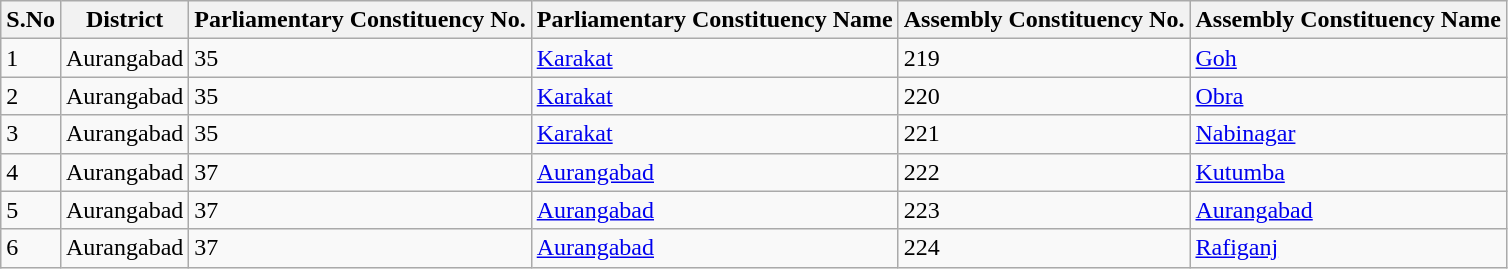<table class="wikitable sortable">
<tr>
<th>S.No</th>
<th>District</th>
<th>Parliamentary Constituency No.</th>
<th>Parliamentary Constituency Name</th>
<th>Assembly Constituency No.</th>
<th>Assembly Constituency Name</th>
</tr>
<tr>
<td>1</td>
<td>Aurangabad</td>
<td>35</td>
<td><a href='#'>Karakat</a></td>
<td>219</td>
<td><a href='#'>Goh</a></td>
</tr>
<tr>
<td>2</td>
<td>Aurangabad</td>
<td>35</td>
<td><a href='#'>Karakat</a></td>
<td>220</td>
<td><a href='#'>Obra</a></td>
</tr>
<tr>
<td>3</td>
<td>Aurangabad</td>
<td>35</td>
<td><a href='#'>Karakat</a></td>
<td>221</td>
<td><a href='#'>Nabinagar</a></td>
</tr>
<tr>
<td>4</td>
<td>Aurangabad</td>
<td>37</td>
<td><a href='#'>Aurangabad</a></td>
<td>222</td>
<td><a href='#'>Kutumba</a></td>
</tr>
<tr>
<td>5</td>
<td>Aurangabad</td>
<td>37</td>
<td><a href='#'>Aurangabad</a></td>
<td>223</td>
<td><a href='#'>Aurangabad</a></td>
</tr>
<tr>
<td>6</td>
<td>Aurangabad</td>
<td>37</td>
<td><a href='#'>Aurangabad</a></td>
<td>224</td>
<td><a href='#'>Rafiganj</a></td>
</tr>
</table>
